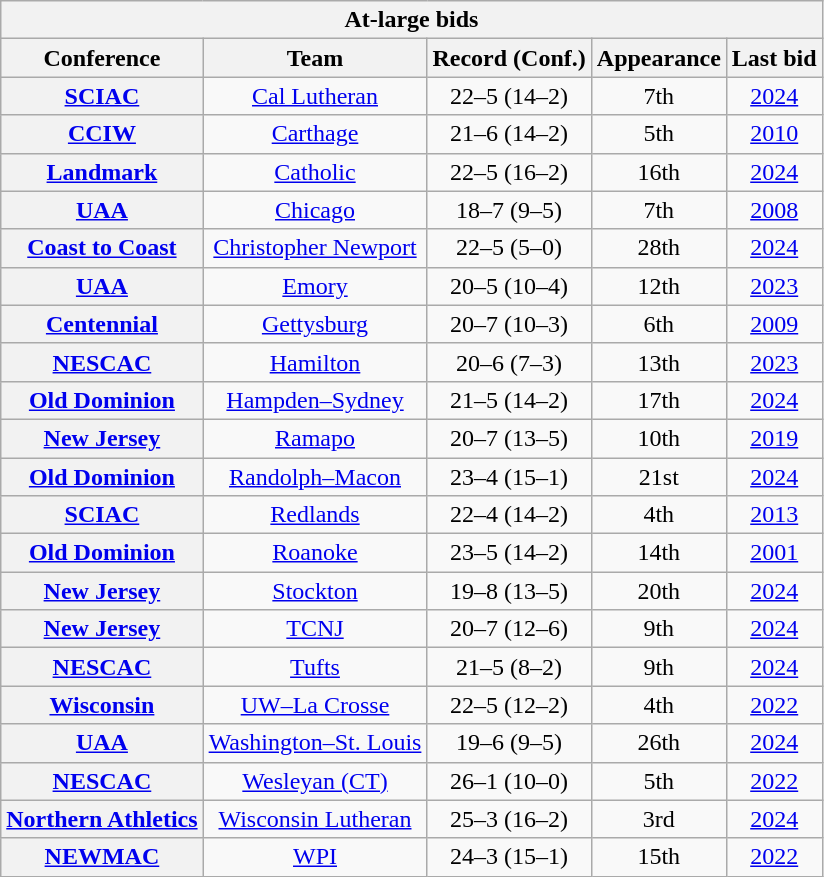<table class="wikitable sortable plainrowheaders" style="text-align:center;">
<tr>
<th colspan="8" style=>At-large bids</th>
</tr>
<tr>
<th scope="col">Conference</th>
<th scope="col">Team</th>
<th scope="col">Record (Conf.)</th>
<th scope="col" data-sort-type="number">Appearance</th>
<th scope="col">Last bid</th>
</tr>
<tr>
<th><a href='#'>SCIAC</a></th>
<td><a href='#'>Cal Lutheran</a></td>
<td>22–5 (14–2)</td>
<td>7th</td>
<td><a href='#'>2024</a></td>
</tr>
<tr>
<th><a href='#'>CCIW</a></th>
<td><a href='#'>Carthage</a></td>
<td>21–6 (14–2)</td>
<td>5th</td>
<td><a href='#'>2010</a></td>
</tr>
<tr>
<th><a href='#'>Landmark</a></th>
<td><a href='#'>Catholic</a></td>
<td>22–5 (16–2)</td>
<td>16th</td>
<td><a href='#'>2024</a></td>
</tr>
<tr>
<th><a href='#'>UAA</a></th>
<td><a href='#'>Chicago</a></td>
<td>18–7 (9–5)</td>
<td>7th</td>
<td><a href='#'>2008</a></td>
</tr>
<tr>
<th><a href='#'>Coast to Coast</a></th>
<td><a href='#'>Christopher Newport</a></td>
<td>22–5 (5–0)</td>
<td>28th</td>
<td><a href='#'>2024</a></td>
</tr>
<tr>
<th><a href='#'>UAA</a></th>
<td><a href='#'>Emory</a></td>
<td>20–5 (10–4)</td>
<td>12th</td>
<td><a href='#'>2023</a></td>
</tr>
<tr>
<th><a href='#'>Centennial</a></th>
<td><a href='#'>Gettysburg</a></td>
<td>20–7 (10–3)</td>
<td>6th</td>
<td><a href='#'>2009</a></td>
</tr>
<tr>
<th><a href='#'>NESCAC</a></th>
<td><a href='#'>Hamilton</a></td>
<td>20–6 (7–3)</td>
<td>13th</td>
<td><a href='#'>2023</a></td>
</tr>
<tr>
<th><a href='#'>Old Dominion</a></th>
<td><a href='#'>Hampden–Sydney</a></td>
<td>21–5 (14–2)</td>
<td>17th</td>
<td><a href='#'>2024</a></td>
</tr>
<tr>
<th><a href='#'>New Jersey</a></th>
<td><a href='#'>Ramapo</a></td>
<td>20–7 (13–5)</td>
<td>10th</td>
<td><a href='#'>2019</a></td>
</tr>
<tr>
<th><a href='#'>Old Dominion</a></th>
<td><a href='#'>Randolph–Macon</a></td>
<td>23–4 (15–1)</td>
<td>21st</td>
<td><a href='#'>2024</a></td>
</tr>
<tr>
<th><a href='#'>SCIAC</a></th>
<td><a href='#'>Redlands</a></td>
<td>22–4 (14–2)</td>
<td>4th</td>
<td><a href='#'>2013</a></td>
</tr>
<tr>
<th><a href='#'>Old Dominion</a></th>
<td><a href='#'>Roanoke</a></td>
<td>23–5 (14–2)</td>
<td>14th</td>
<td><a href='#'>2001</a></td>
</tr>
<tr>
<th><a href='#'>New Jersey</a></th>
<td><a href='#'>Stockton</a></td>
<td>19–8 (13–5)</td>
<td>20th</td>
<td><a href='#'>2024</a></td>
</tr>
<tr>
<th><a href='#'>New Jersey</a></th>
<td><a href='#'>TCNJ</a></td>
<td>20–7 (12–6)</td>
<td>9th</td>
<td><a href='#'>2024</a></td>
</tr>
<tr>
<th><a href='#'>NESCAC</a></th>
<td><a href='#'>Tufts</a></td>
<td>21–5 (8–2)</td>
<td>9th</td>
<td><a href='#'>2024</a></td>
</tr>
<tr>
<th><a href='#'>Wisconsin</a></th>
<td><a href='#'>UW–La Crosse</a></td>
<td>22–5 (12–2)</td>
<td>4th</td>
<td><a href='#'>2022</a></td>
</tr>
<tr>
<th><a href='#'>UAA</a></th>
<td><a href='#'>Washington–St. Louis</a></td>
<td>19–6 (9–5)</td>
<td>26th</td>
<td><a href='#'>2024</a></td>
</tr>
<tr>
<th><a href='#'>NESCAC</a></th>
<td><a href='#'>Wesleyan (CT)</a></td>
<td>26–1 (10–0)</td>
<td>5th</td>
<td><a href='#'>2022</a></td>
</tr>
<tr>
<th><a href='#'>Northern Athletics</a></th>
<td><a href='#'>Wisconsin Lutheran</a></td>
<td>25–3 (16–2)</td>
<td>3rd</td>
<td><a href='#'>2024</a></td>
</tr>
<tr>
<th><a href='#'>NEWMAC</a></th>
<td><a href='#'>WPI</a></td>
<td>24–3 (15–1)</td>
<td>15th</td>
<td><a href='#'>2022</a></td>
</tr>
</table>
